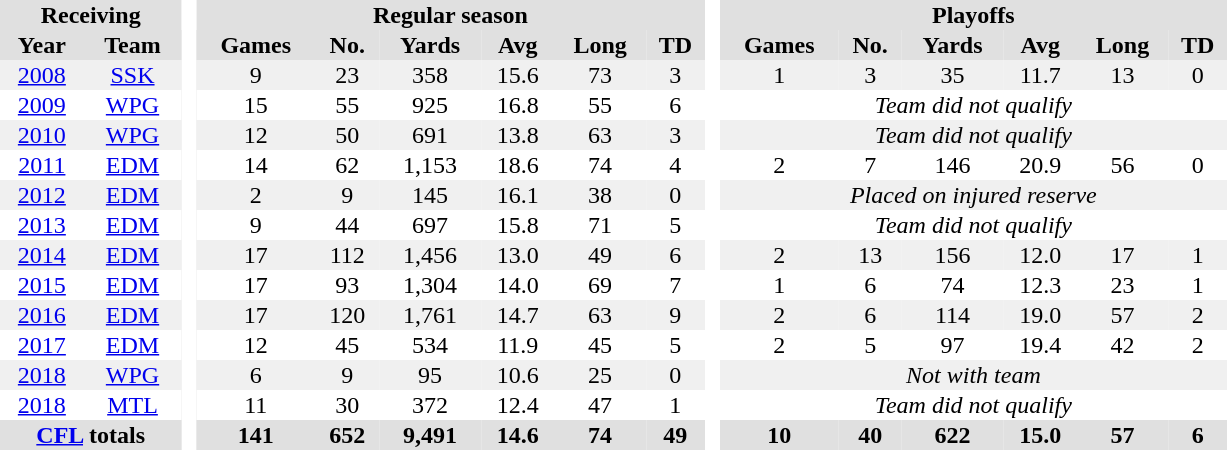<table BORDER="0" CELLPADDING="1" CELLSPACING="0" width="65%" style="text-align:center">
<tr bgcolor="#e0e0e0">
<th colspan="2">Receiving</th>
<th rowspan="99" bgcolor="#ffffff"> </th>
<th colspan="6">Regular season</th>
<th rowspan="99" bgcolor="#ffffff"> </th>
<th colspan="6">Playoffs</th>
</tr>
<tr bgcolor="#e0e0e0">
<th>Year</th>
<th>Team</th>
<th>Games</th>
<th>No.</th>
<th>Yards</th>
<th>Avg</th>
<th>Long</th>
<th>TD</th>
<th>Games</th>
<th>No.</th>
<th>Yards</th>
<th>Avg</th>
<th>Long</th>
<th>TD</th>
</tr>
<tr ALIGN="center" bgcolor="#f0f0f0">
<td><a href='#'>2008</a></td>
<td><a href='#'>SSK</a></td>
<td>9</td>
<td>23</td>
<td>358</td>
<td>15.6</td>
<td>73</td>
<td>3</td>
<td>1</td>
<td>3</td>
<td>35</td>
<td>11.7</td>
<td>13</td>
<td>0</td>
</tr>
<tr ALIGN="center">
<td><a href='#'>2009</a></td>
<td><a href='#'>WPG</a></td>
<td>15</td>
<td>55</td>
<td>925</td>
<td>16.8</td>
<td>55</td>
<td>6</td>
<td colspan="6"><em>Team did not qualify</em></td>
</tr>
<tr ALIGN="center" bgcolor="#f0f0f0">
<td><a href='#'>2010</a></td>
<td><a href='#'>WPG</a></td>
<td>12</td>
<td>50</td>
<td>691</td>
<td>13.8</td>
<td>63</td>
<td>3</td>
<td colspan="6"><em>Team did not qualify</em></td>
</tr>
<tr ALIGN="center">
<td><a href='#'>2011</a></td>
<td><a href='#'>EDM</a></td>
<td>14</td>
<td>62</td>
<td>1,153</td>
<td>18.6</td>
<td>74</td>
<td>4</td>
<td>2</td>
<td>7</td>
<td>146</td>
<td>20.9</td>
<td>56</td>
<td>0</td>
</tr>
<tr ALIGN="center" bgcolor="#f0f0f0">
<td><a href='#'>2012</a></td>
<td><a href='#'>EDM</a></td>
<td>2</td>
<td>9</td>
<td>145</td>
<td>16.1</td>
<td>38</td>
<td>0</td>
<td colspan="6"><em>Placed on injured reserve</em></td>
</tr>
<tr ALIGN="center">
<td><a href='#'>2013</a></td>
<td><a href='#'>EDM</a></td>
<td>9</td>
<td>44</td>
<td>697</td>
<td>15.8</td>
<td>71</td>
<td>5</td>
<td colspan="6"><em>Team did not qualify</em></td>
</tr>
<tr ALIGN="center" bgcolor="#f0f0f0">
<td><a href='#'>2014</a></td>
<td><a href='#'>EDM</a></td>
<td>17</td>
<td>112</td>
<td>1,456</td>
<td>13.0</td>
<td>49</td>
<td>6</td>
<td>2</td>
<td>13</td>
<td>156</td>
<td>12.0</td>
<td>17</td>
<td>1</td>
</tr>
<tr ALIGN="center">
<td><a href='#'>2015</a></td>
<td><a href='#'>EDM</a></td>
<td>17</td>
<td>93</td>
<td>1,304</td>
<td>14.0</td>
<td>69</td>
<td>7</td>
<td>1</td>
<td>6</td>
<td>74</td>
<td>12.3</td>
<td>23</td>
<td>1</td>
</tr>
<tr ALIGN="center" bgcolor="#f0f0f0">
<td><a href='#'>2016</a></td>
<td><a href='#'>EDM</a></td>
<td>17</td>
<td>120</td>
<td>1,761</td>
<td>14.7</td>
<td>63</td>
<td>9</td>
<td>2</td>
<td>6</td>
<td>114</td>
<td>19.0</td>
<td>57</td>
<td>2</td>
</tr>
<tr ALIGN="center">
<td><a href='#'>2017</a></td>
<td><a href='#'>EDM</a></td>
<td>12</td>
<td>45</td>
<td>534</td>
<td>11.9</td>
<td>45</td>
<td>5</td>
<td>2</td>
<td>5</td>
<td>97</td>
<td>19.4</td>
<td>42</td>
<td>2</td>
</tr>
<tr ALIGN="center" bgcolor="#f0f0f0">
<td><a href='#'>2018</a></td>
<td><a href='#'>WPG</a></td>
<td>6</td>
<td>9</td>
<td>95</td>
<td>10.6</td>
<td>25</td>
<td>0</td>
<td colspan="6"><em>Not with team</em></td>
</tr>
<tr ALIGN="center">
<td><a href='#'>2018</a></td>
<td><a href='#'>MTL</a></td>
<td>11</td>
<td>30</td>
<td>372</td>
<td>12.4</td>
<td>47</td>
<td>1</td>
<td colspan="6"><em>Team did not qualify</em></td>
<td colspan="6"></td>
</tr>
<tr bgcolor="#e0e0e0">
<th colspan="2"><a href='#'>CFL</a> totals</th>
<th>141</th>
<th>652</th>
<th>9,491</th>
<th>14.6</th>
<th>74</th>
<th>49</th>
<th>10</th>
<th>40</th>
<th>622</th>
<th>15.0</th>
<th>57</th>
<th>6</th>
</tr>
</table>
